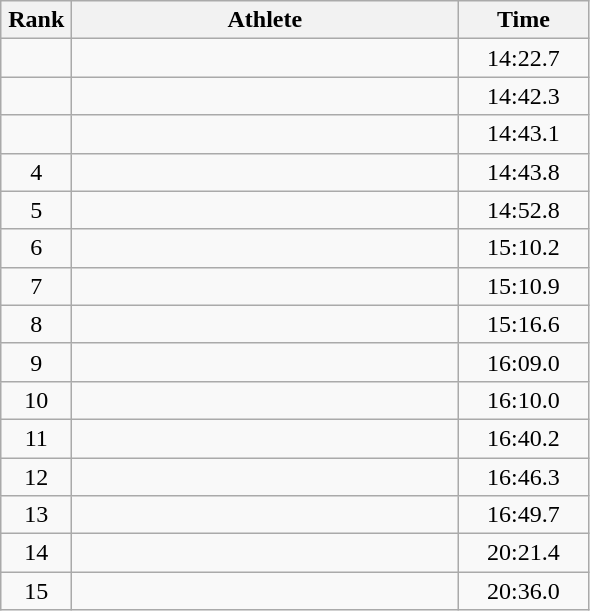<table class=wikitable style="text-align:center">
<tr>
<th width=40>Rank</th>
<th width=250>Athlete</th>
<th width=80>Time</th>
</tr>
<tr>
<td></td>
<td align=left></td>
<td>14:22.7</td>
</tr>
<tr>
<td></td>
<td align=left></td>
<td>14:42.3</td>
</tr>
<tr>
<td></td>
<td align=left></td>
<td>14:43.1</td>
</tr>
<tr>
<td>4</td>
<td align=left></td>
<td>14:43.8</td>
</tr>
<tr>
<td>5</td>
<td align=left></td>
<td>14:52.8</td>
</tr>
<tr>
<td>6</td>
<td align=left></td>
<td>15:10.2</td>
</tr>
<tr>
<td>7</td>
<td align=left></td>
<td>15:10.9</td>
</tr>
<tr>
<td>8</td>
<td align=left></td>
<td>15:16.6</td>
</tr>
<tr>
<td>9</td>
<td align=left></td>
<td>16:09.0</td>
</tr>
<tr>
<td>10</td>
<td align=left></td>
<td>16:10.0</td>
</tr>
<tr>
<td>11</td>
<td align=left></td>
<td>16:40.2</td>
</tr>
<tr>
<td>12</td>
<td align=left></td>
<td>16:46.3</td>
</tr>
<tr>
<td>13</td>
<td align=left></td>
<td>16:49.7</td>
</tr>
<tr>
<td>14</td>
<td align=left></td>
<td>20:21.4</td>
</tr>
<tr>
<td>15</td>
<td align=left></td>
<td>20:36.0</td>
</tr>
</table>
